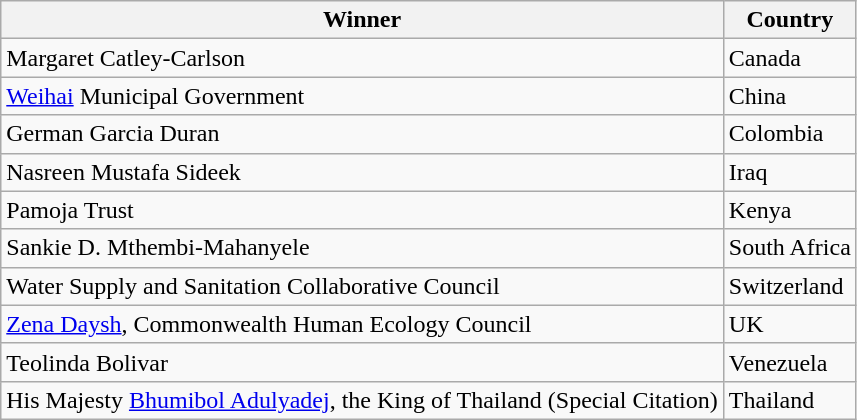<table class="wikitable">
<tr>
<th>Winner</th>
<th>Country</th>
</tr>
<tr>
<td>Margaret Catley-Carlson</td>
<td>Canada</td>
</tr>
<tr>
<td><a href='#'>Weihai</a> Municipal Government</td>
<td>China</td>
</tr>
<tr>
<td>German Garcia Duran</td>
<td>Colombia</td>
</tr>
<tr>
<td>Nasreen Mustafa Sideek</td>
<td>Iraq</td>
</tr>
<tr>
<td>Pamoja Trust</td>
<td>Kenya</td>
</tr>
<tr>
<td>Sankie D. Mthembi-Mahanyele</td>
<td>South Africa</td>
</tr>
<tr>
<td>Water Supply and Sanitation Collaborative Council</td>
<td>Switzerland</td>
</tr>
<tr>
<td><a href='#'>Zena Daysh</a>, Commonwealth Human Ecology Council</td>
<td>UK</td>
</tr>
<tr>
<td>Teolinda Bolivar</td>
<td>Venezuela</td>
</tr>
<tr>
<td>His Majesty <a href='#'>Bhumibol Adulyadej</a>, the King of Thailand (Special Citation)</td>
<td>Thailand</td>
</tr>
</table>
